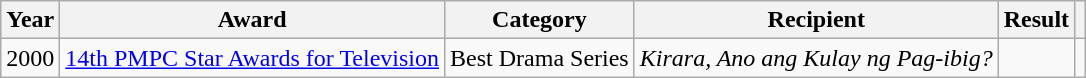<table class="wikitable">
<tr>
<th>Year</th>
<th>Award</th>
<th>Category</th>
<th>Recipient</th>
<th>Result</th>
<th></th>
</tr>
<tr>
<td>2000</td>
<td><a href='#'>14th PMPC Star Awards for Television</a></td>
<td>Best Drama Series</td>
<td><em>Kirara, Ano ang Kulay ng Pag-ibig?</em></td>
<td></td>
<td></td>
</tr>
</table>
